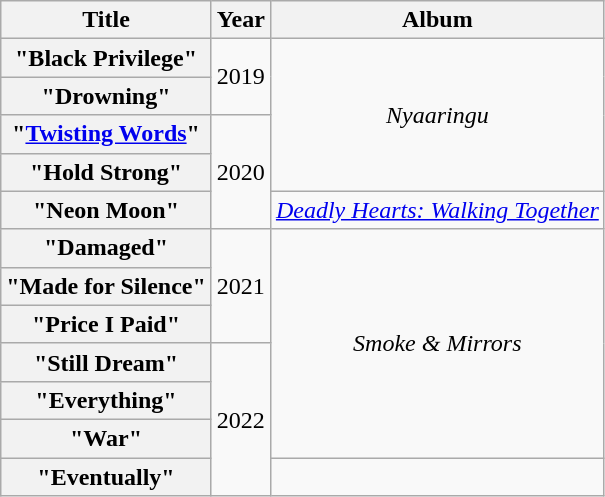<table class="wikitable plainrowheaders" style="text-align:center;">
<tr>
<th>Title</th>
<th>Year</th>
<th>Album</th>
</tr>
<tr>
<th scope="row">"Black Privilege"</th>
<td rowspan="2">2019</td>
<td rowspan="4"><em>Nyaaringu</em></td>
</tr>
<tr>
<th scope="row">"Drowning"</th>
</tr>
<tr>
<th scope="row">"<a href='#'>Twisting Words</a>"</th>
<td rowspan="3">2020</td>
</tr>
<tr>
<th scope="row">"Hold Strong"</th>
</tr>
<tr>
<th scope="row">"Neon Moon"<br></th>
<td><em><a href='#'>Deadly Hearts: Walking Together</a></em></td>
</tr>
<tr>
<th scope="row">"Damaged"</th>
<td rowspan="3">2021</td>
<td rowspan="6"><em>Smoke & Mirrors</em></td>
</tr>
<tr>
<th scope="row">"Made for Silence"</th>
</tr>
<tr>
<th scope="row">"Price I Paid"</th>
</tr>
<tr>
<th scope="row">"Still Dream"</th>
<td rowspan="4">2022</td>
</tr>
<tr>
<th scope="row">"Everything"</th>
</tr>
<tr>
<th scope="row">"War"</th>
</tr>
<tr>
<th scope="row">"Eventually"</th>
<td></td>
</tr>
</table>
